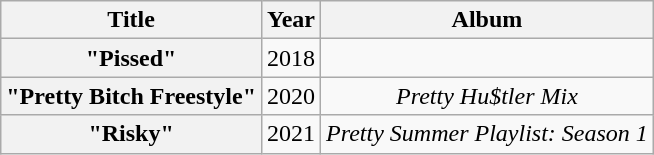<table class="wikitable plainrowheaders" style="text-align:center;">
<tr>
<th scope="col">Title</th>
<th scope="col">Year</th>
<th scope="col">Album</th>
</tr>
<tr>
<th scope="row">"Pissed"</th>
<td>2018</td>
<td></td>
</tr>
<tr>
<th scope="row">"Pretty Bitch Freestyle"</th>
<td>2020</td>
<td><em>Pretty Hu$tler Mix</em></td>
</tr>
<tr>
<th scope="row">"Risky"<br></th>
<td>2021</td>
<td><em>Pretty Summer Playlist: Season 1</em></td>
</tr>
</table>
